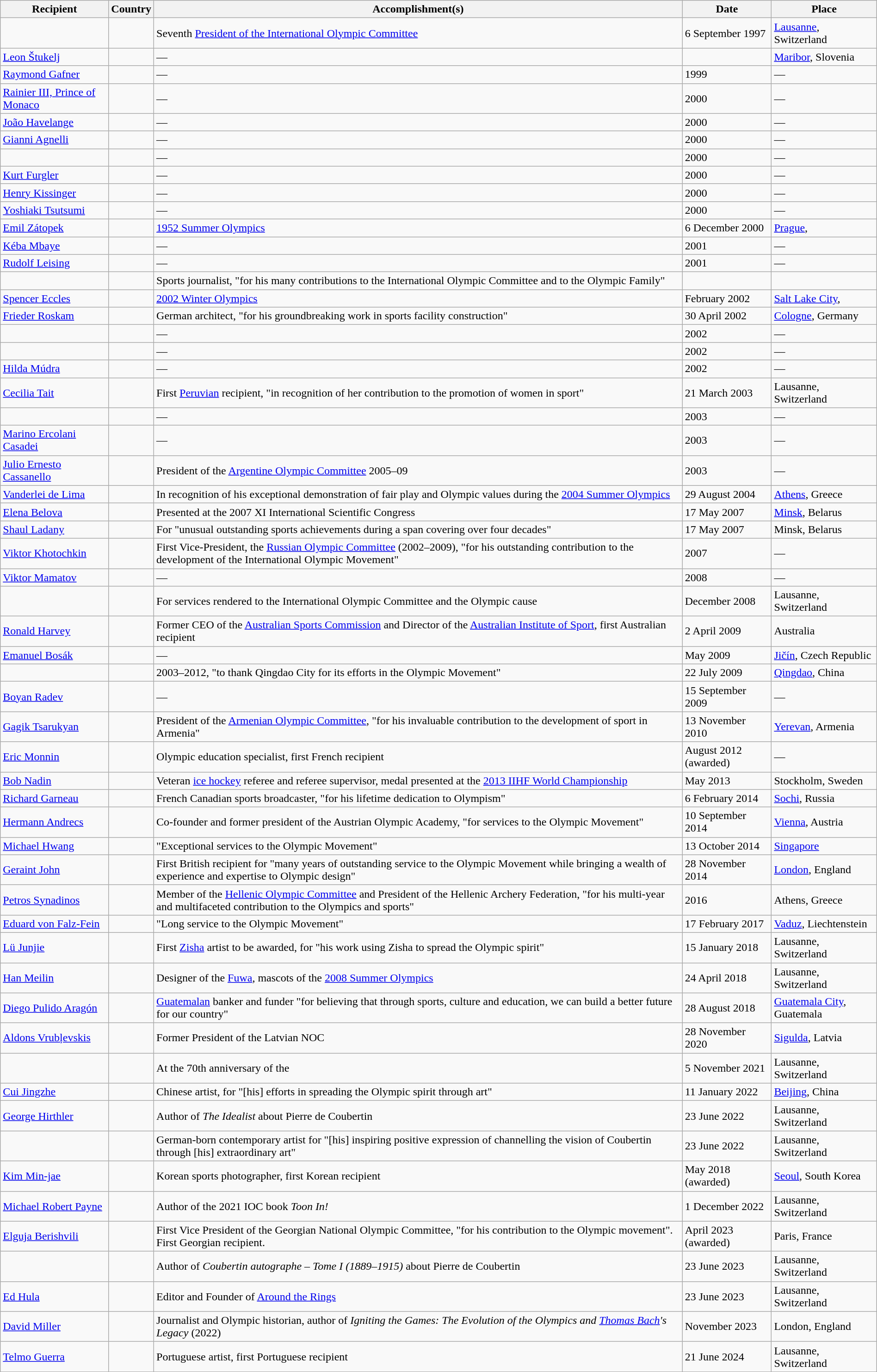<table class="wikitable" style="margin: 1em auto;">
<tr>
<th>Recipient</th>
<th>Country</th>
<th>Accomplishment(s)</th>
<th>Date</th>
<th>Place</th>
</tr>
<tr>
<td align=left></td>
<td align=left></td>
<td>Seventh <a href='#'>President of the International Olympic Committee</a></td>
<td>6 September 1997</td>
<td><a href='#'>Lausanne</a>, Switzerland</td>
</tr>
<tr>
<td align=left><a href='#'>Leon Štukelj</a></td>
<td align=left></td>
<td>—</td>
<td></td>
<td><a href='#'>Maribor</a>, Slovenia</td>
</tr>
<tr>
<td align=left><a href='#'>Raymond Gafner</a></td>
<td align=left></td>
<td>—</td>
<td>1999</td>
<td>—</td>
</tr>
<tr>
<td align=left><a href='#'>Rainier III, Prince of Monaco</a></td>
<td align=left></td>
<td>—</td>
<td>2000</td>
<td>—</td>
</tr>
<tr>
<td align=left><a href='#'>João Havelange</a></td>
<td align=left></td>
<td>—</td>
<td>2000</td>
<td>—</td>
</tr>
<tr>
<td align=left><a href='#'>Gianni Agnelli</a></td>
<td align=left></td>
<td>—</td>
<td>2000</td>
<td>—</td>
</tr>
<tr>
<td align=left></td>
<td align=left></td>
<td>—</td>
<td>2000</td>
<td>—</td>
</tr>
<tr>
<td align=left><a href='#'>Kurt Furgler</a></td>
<td align=left></td>
<td>—</td>
<td>2000</td>
<td>—</td>
</tr>
<tr>
<td align=left><a href='#'>Henry Kissinger</a></td>
<td align=left></td>
<td>—</td>
<td>2000</td>
<td>—</td>
</tr>
<tr>
<td align=left><a href='#'>Yoshiaki Tsutsumi</a></td>
<td align=left></td>
<td>—</td>
<td>2000</td>
<td>—</td>
</tr>
<tr>
<td align=left><a href='#'>Emil Zátopek</a></td>
<td align=left></td>
<td><a href='#'>1952 Summer Olympics</a></td>
<td>6 December 2000</td>
<td><a href='#'>Prague</a>, </td>
</tr>
<tr>
<td align=left><a href='#'>Kéba Mbaye</a></td>
<td align=left></td>
<td>—</td>
<td>2001</td>
<td>—</td>
</tr>
<tr>
<td align=left><a href='#'>Rudolf Leising</a></td>
<td align=left></td>
<td>—</td>
<td>2001</td>
<td>—</td>
</tr>
<tr>
<td align=left></td>
<td align=left></td>
<td>Sports journalist, "for his many contributions to the International Olympic Committee and to the Olympic Family"</td>
<td></td>
<td></td>
</tr>
<tr>
<td align=left><a href='#'>Spencer Eccles</a></td>
<td align=left></td>
<td><a href='#'>2002 Winter Olympics</a></td>
<td>February 2002</td>
<td><a href='#'>Salt Lake City</a>, </td>
</tr>
<tr>
<td align=left><a href='#'>Frieder Roskam</a></td>
<td align=left></td>
<td>German architect, "for his groundbreaking work in sports facility construction"</td>
<td>30 April 2002</td>
<td><a href='#'>Cologne</a>, Germany</td>
</tr>
<tr>
<td align=left></td>
<td align=left></td>
<td>—</td>
<td>2002</td>
<td>—</td>
</tr>
<tr>
<td align=left></td>
<td align=left></td>
<td>—</td>
<td>2002</td>
<td>—</td>
</tr>
<tr>
<td align=left><a href='#'>Hilda Múdra</a></td>
<td align=left></td>
<td>—</td>
<td>2002</td>
<td>—</td>
</tr>
<tr>
<td align=left><a href='#'>Cecilia Tait</a></td>
<td align=left></td>
<td>First <a href='#'>Peruvian</a> recipient, "in recognition of her contribution to the promotion of women in sport"</td>
<td>21 March 2003</td>
<td>Lausanne, Switzerland</td>
</tr>
<tr>
<td align=left></td>
<td align=left></td>
<td>—</td>
<td>2003</td>
<td>—</td>
</tr>
<tr>
<td align=left><a href='#'>Marino Ercolani Casadei</a></td>
<td align=left></td>
<td>—</td>
<td>2003</td>
<td>—</td>
</tr>
<tr>
<td align=left><a href='#'>Julio Ernesto Cassanello</a></td>
<td align=left></td>
<td>President of the <a href='#'>Argentine Olympic Committee</a> 2005–09</td>
<td>2003</td>
<td>—</td>
</tr>
<tr>
<td align=left><a href='#'>Vanderlei de Lima</a></td>
<td align=left></td>
<td>In recognition of his exceptional demonstration of fair play and Olympic values during the <a href='#'>2004 Summer Olympics</a></td>
<td>29 August 2004</td>
<td><a href='#'>Athens</a>, Greece</td>
</tr>
<tr>
<td align=left><a href='#'>Elena Belova</a></td>
<td align=left></td>
<td>Presented at the 2007 XI International Scientific Congress</td>
<td>17 May 2007</td>
<td><a href='#'>Minsk</a>, Belarus</td>
</tr>
<tr>
<td align=left><a href='#'>Shaul Ladany</a></td>
<td align=left></td>
<td>For "unusual outstanding sports achievements during a span covering over four decades"</td>
<td>17 May 2007</td>
<td>Minsk, Belarus</td>
</tr>
<tr>
<td align=left><a href='#'>Viktor Khotochkin</a></td>
<td align=left></td>
<td>First Vice-President, the <a href='#'>Russian Olympic Committee</a> (2002–2009), "for his outstanding contribution to the development of the International Olympic Movement"</td>
<td>2007</td>
<td>—</td>
</tr>
<tr>
<td align=left><a href='#'>Viktor Mamatov</a></td>
<td align=left></td>
<td>—</td>
<td>2008</td>
<td>—</td>
</tr>
<tr>
<td align=left></td>
<td align=left></td>
<td>For services rendered to the International Olympic Committee and the Olympic cause</td>
<td>December 2008</td>
<td>Lausanne, Switzerland</td>
</tr>
<tr>
<td align=left><a href='#'>Ronald Harvey</a></td>
<td align=left></td>
<td>Former CEO of the <a href='#'>Australian Sports Commission</a> and Director of the <a href='#'>Australian Institute of Sport</a>, first Australian recipient</td>
<td>2 April 2009</td>
<td>Australia</td>
</tr>
<tr>
<td align=left><a href='#'>Emanuel Bosák</a></td>
<td align=left></td>
<td>—</td>
<td>May 2009</td>
<td><a href='#'>Jičín</a>, Czech Republic</td>
</tr>
<tr>
<td align="left"></td>
<td align="left"></td>
<td> 2003–2012, "to thank Qingdao City for its efforts in the Olympic Movement"</td>
<td>22 July 2009</td>
<td><a href='#'>Qingdao</a>, China</td>
</tr>
<tr>
<td align=left><a href='#'>Boyan Radev</a></td>
<td align=left></td>
<td>—</td>
<td>15 September 2009</td>
<td>—</td>
</tr>
<tr>
<td align=left><a href='#'>Gagik Tsarukyan</a></td>
<td align=left></td>
<td>President of the <a href='#'>Armenian Olympic Committee</a>, "for his invaluable contribution to the development of sport in Armenia"</td>
<td>13 November 2010</td>
<td><a href='#'>Yerevan</a>, Armenia</td>
</tr>
<tr>
<td align=left><a href='#'>Eric Monnin</a></td>
<td align=left></td>
<td>Olympic education specialist, first French recipient</td>
<td>August 2012 (awarded)</td>
<td>—</td>
</tr>
<tr>
<td align=left><a href='#'>Bob Nadin</a></td>
<td align=left></td>
<td>Veteran <a href='#'>ice hockey</a> referee and referee supervisor, medal presented at the <a href='#'>2013 IIHF World Championship</a></td>
<td>May 2013</td>
<td>Stockholm, Sweden</td>
</tr>
<tr>
<td align=left><a href='#'>Richard Garneau</a></td>
<td align=left></td>
<td>French Canadian sports broadcaster, "for his lifetime dedication to Olympism"</td>
<td>6 February 2014</td>
<td><a href='#'>Sochi</a>, Russia</td>
</tr>
<tr>
<td align=left><a href='#'>Hermann Andrecs</a></td>
<td align=left></td>
<td>Co-founder and former president of the Austrian Olympic Academy, "for services to the Olympic Movement"</td>
<td>10 September 2014</td>
<td><a href='#'>Vienna</a>, Austria</td>
</tr>
<tr>
<td align=left><a href='#'>Michael Hwang</a></td>
<td align=left></td>
<td>"Exceptional services to the Olympic Movement"</td>
<td>13 October 2014</td>
<td><a href='#'>Singapore</a></td>
</tr>
<tr>
<td align=left><a href='#'>Geraint John</a></td>
<td align=left></td>
<td>First British recipient for "many years of outstanding service to the Olympic Movement while bringing a wealth of experience and expertise to Olympic design"</td>
<td>28 November 2014</td>
<td><a href='#'>London</a>, England</td>
</tr>
<tr>
<td><a href='#'>Petros Synadinos</a></td>
<td></td>
<td>Member of the <a href='#'>Hellenic Olympic Committee</a> and President of the Hellenic Archery Federation, "for his multi-year and multifaceted contribution to the Olympics and sports"</td>
<td>2016</td>
<td>Athens, Greece</td>
</tr>
<tr>
<td align="left"><a href='#'>Eduard von Falz-Fein</a></td>
<td align="left"></td>
<td>"Long service to the Olympic Movement"</td>
<td>17 February 2017</td>
<td><a href='#'>Vaduz</a>, Liechtenstein</td>
</tr>
<tr>
<td align="left"><a href='#'>Lü Junjie</a></td>
<td align="left"></td>
<td>First <a href='#'>Zisha</a> artist to be awarded, for "his work using Zisha to spread the Olympic spirit"</td>
<td>15 January 2018</td>
<td>Lausanne, Switzerland</td>
</tr>
<tr>
<td align="left"><a href='#'>Han Meilin</a></td>
<td align="left"></td>
<td>Designer of the <a href='#'>Fuwa</a>, mascots of the <a href='#'>2008 Summer Olympics</a></td>
<td>24 April 2018</td>
<td>Lausanne, Switzerland</td>
</tr>
<tr>
<td align="left"><a href='#'>Diego Pulido Aragón</a></td>
<td align="left"></td>
<td><a href='#'>Guatemalan</a> banker and funder "for believing that through sports, culture and education, we can build a better future for our country"</td>
<td>28 August 2018</td>
<td><a href='#'>Guatemala City</a>, Guatemala</td>
</tr>
<tr>
<td align="left"><a href='#'>Aldons Vrubļevskis</a></td>
<td align="left"></td>
<td>Former President of the Latvian NOC</td>
<td>28 November 2020</td>
<td><a href='#'>Sigulda</a>, Latvia</td>
</tr>
<tr>
<td align="left"></td>
<td align="left"></td>
<td>At the 70th anniversary of the </td>
<td>5 November 2021</td>
<td>Lausanne, Switzerland</td>
</tr>
<tr>
<td align="left"><a href='#'>Cui Jingzhe</a></td>
<td align="left"></td>
<td>Chinese artist, for "[his] efforts in spreading the Olympic spirit through art"</td>
<td>11 January 2022</td>
<td><a href='#'>Beijing</a>, China</td>
</tr>
<tr>
<td align=left><a href='#'>George Hirthler</a></td>
<td align=left></td>
<td>Author of <em>The Idealist</em> about Pierre de Coubertin</td>
<td>23 June 2022</td>
<td>Lausanne, Switzerland</td>
</tr>
<tr>
<td align=left></td>
<td align=left></td>
<td>German-born contemporary artist for "[his] inspiring positive expression of channelling the vision of Coubertin through [his] extraordinary art"</td>
<td>23 June 2022</td>
<td>Lausanne, Switzerland</td>
</tr>
<tr>
<td align=left><a href='#'>Kim Min-jae</a></td>
<td align=left></td>
<td>Korean sports photographer, first Korean recipient</td>
<td>May 2018 (awarded)</td>
<td><a href='#'>Seoul</a>, South Korea</td>
</tr>
<tr>
<td align=left><a href='#'>Michael Robert Payne</a></td>
<td align=left></td>
<td>Author of the 2021 IOC book <em>Toon In!</em></td>
<td>1 December 2022</td>
<td>Lausanne, Switzerland</td>
</tr>
<tr>
<td align=left><a href='#'>Elguja Berishvili</a></td>
<td align=left></td>
<td>First Vice President of the Georgian National Olympic Committee, "for his contribution to the Olympic movement". First Georgian recipient.</td>
<td>April 2023 (awarded)</td>
<td>Paris, France</td>
</tr>
<tr>
<td align=left></td>
<td align=left></td>
<td>Author of <em>Coubertin autographe – Tome I (1889–1915)</em> about Pierre de Coubertin</td>
<td>23 June 2023</td>
<td>Lausanne, Switzerland</td>
</tr>
<tr>
<td align=left><a href='#'>Ed Hula</a></td>
<td align=left></td>
<td>Editor and Founder of <a href='#'>Around the Rings</a></td>
<td>23 June 2023</td>
<td>Lausanne, Switzerland</td>
</tr>
<tr>
<td align=left><a href='#'>David Miller</a></td>
<td align=left></td>
<td>Journalist and Olympic historian, author of <em>Igniting the Games: The Evolution of the Olympics and <a href='#'>Thomas Bach</a>'s Legacy</em> (2022)</td>
<td>November 2023</td>
<td>London, England</td>
</tr>
<tr>
<td align=left><a href='#'>Telmo Guerra</a></td>
<td align=left></td>
<td>Portuguese artist, first Portuguese recipient</td>
<td>21 June 2024</td>
<td>Lausanne, Switzerland</td>
</tr>
</table>
